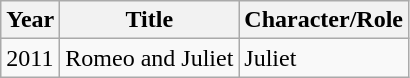<table class="wikitable">
<tr>
<th>Year</th>
<th>Title</th>
<th>Character/Role</th>
</tr>
<tr>
<td>2011</td>
<td>Romeo and Juliet</td>
<td>Juliet</td>
</tr>
</table>
